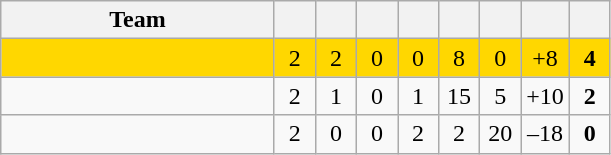<table class=wikitable style="text-align:center">
<tr>
<th width="175">Team</th>
<th width="20"></th>
<th width="20"></th>
<th width="20"></th>
<th width="20"></th>
<th width="20"></th>
<th width="20"></th>
<th width="20"></th>
<th width="20"></th>
</tr>
<tr bgcolor=gold>
<td align=left></td>
<td>2</td>
<td>2</td>
<td>0</td>
<td>0</td>
<td>8</td>
<td>0</td>
<td>+8</td>
<td><strong>4</strong></td>
</tr>
<tr>
<td align=left></td>
<td>2</td>
<td>1</td>
<td>0</td>
<td>1</td>
<td>15</td>
<td>5</td>
<td>+10</td>
<td><strong>2</strong></td>
</tr>
<tr>
<td align=left></td>
<td>2</td>
<td>0</td>
<td>0</td>
<td>2</td>
<td>2</td>
<td>20</td>
<td>–18</td>
<td><strong>0</strong></td>
</tr>
</table>
